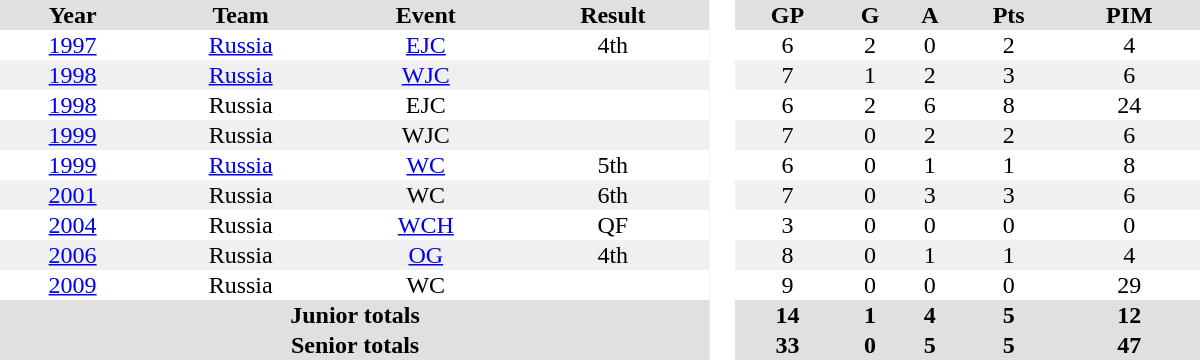<table border="0" cellpadding="1" cellspacing="0" style="text-align:center; width:50em">
<tr ALIGN="center" bgcolor="#e0e0e0">
<th>Year</th>
<th>Team</th>
<th>Event</th>
<th>Result</th>
<th rowspan="99" bgcolor="#ffffff"> </th>
<th>GP</th>
<th>G</th>
<th>A</th>
<th>Pts</th>
<th>PIM</th>
</tr>
<tr>
<td><a href='#'>1997</a></td>
<td><a href='#'>Russia</a></td>
<td><a href='#'>EJC</a></td>
<td>4th</td>
<td>6</td>
<td>2</td>
<td>0</td>
<td>2</td>
<td>4</td>
</tr>
<tr bgcolor="#f0f0f0">
<td><a href='#'>1998</a></td>
<td><a href='#'>Russia</a></td>
<td><a href='#'>WJC</a></td>
<td></td>
<td>7</td>
<td>1</td>
<td>2</td>
<td>3</td>
<td>6</td>
</tr>
<tr>
<td><a href='#'>1998</a></td>
<td>Russia</td>
<td>EJC</td>
<td></td>
<td>6</td>
<td>2</td>
<td>6</td>
<td>8</td>
<td>24</td>
</tr>
<tr bgcolor="#f0f0f0">
<td><a href='#'>1999</a></td>
<td>Russia</td>
<td>WJC</td>
<td></td>
<td>7</td>
<td>0</td>
<td>2</td>
<td>2</td>
<td>6</td>
</tr>
<tr>
<td><a href='#'>1999</a></td>
<td><a href='#'>Russia</a></td>
<td><a href='#'>WC</a></td>
<td>5th</td>
<td>6</td>
<td>0</td>
<td>1</td>
<td>1</td>
<td>8</td>
</tr>
<tr bgcolor="#f0f0f0">
<td><a href='#'>2001</a></td>
<td>Russia</td>
<td>WC</td>
<td>6th</td>
<td>7</td>
<td>0</td>
<td>3</td>
<td>3</td>
<td>6</td>
</tr>
<tr>
<td><a href='#'>2004</a></td>
<td>Russia</td>
<td><a href='#'>WCH</a></td>
<td>QF</td>
<td>3</td>
<td>0</td>
<td>0</td>
<td>0</td>
<td>0</td>
</tr>
<tr bgcolor="#f0f0f0">
<td><a href='#'>2006</a></td>
<td>Russia</td>
<td><a href='#'>OG</a></td>
<td>4th</td>
<td>8</td>
<td>0</td>
<td>1</td>
<td>1</td>
<td>4</td>
</tr>
<tr>
<td><a href='#'>2009</a></td>
<td>Russia</td>
<td>WC</td>
<td></td>
<td>9</td>
<td>0</td>
<td>0</td>
<td>0</td>
<td>29</td>
</tr>
<tr bgcolor="#e0e0e0">
<th colspan="4">Junior totals</th>
<th>14</th>
<th>1</th>
<th>4</th>
<th>5</th>
<th>12</th>
</tr>
<tr bgcolor="#e0e0e0">
<th colspan="4">Senior totals</th>
<th>33</th>
<th>0</th>
<th>5</th>
<th>5</th>
<th>47</th>
</tr>
</table>
